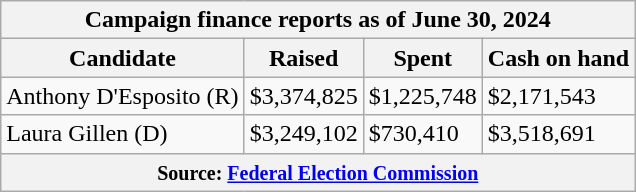<table class="wikitable sortable">
<tr>
<th colspan=4>Campaign finance reports as of June 30, 2024</th>
</tr>
<tr style="text-align:center;">
<th>Candidate</th>
<th>Raised</th>
<th>Spent</th>
<th>Cash on hand</th>
</tr>
<tr>
<td>Anthony D'Esposito (R)</td>
<td>$3,374,825</td>
<td>$1,225,748</td>
<td>$2,171,543</td>
</tr>
<tr>
<td>Laura Gillen (D)</td>
<td>$3,249,102</td>
<td>$730,410</td>
<td>$3,518,691</td>
</tr>
<tr>
<th colspan="4"><small>Source: <a href='#'>Federal Election Commission</a></small></th>
</tr>
</table>
